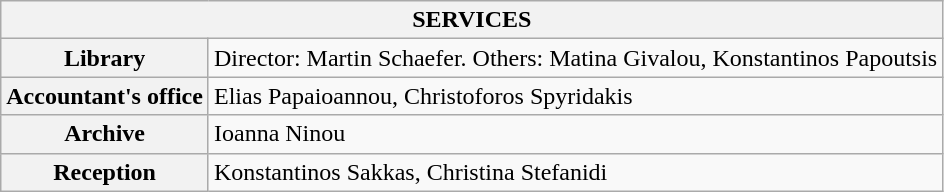<table class="wikitable">
<tr>
<th colspan="2">SERVICES</th>
</tr>
<tr>
<th>Library</th>
<td>Director: Martin Schaefer. Others: Matina Givalou, Konstantinos Papoutsis</td>
</tr>
<tr>
<th>Accountant's office</th>
<td>Elias Papaioannou, Christoforos Spyridakis</td>
</tr>
<tr>
<th>Archive</th>
<td>Ioanna Ninou</td>
</tr>
<tr>
<th>Reception</th>
<td>Konstantinos Sakkas, Christina Stefanidi</td>
</tr>
</table>
